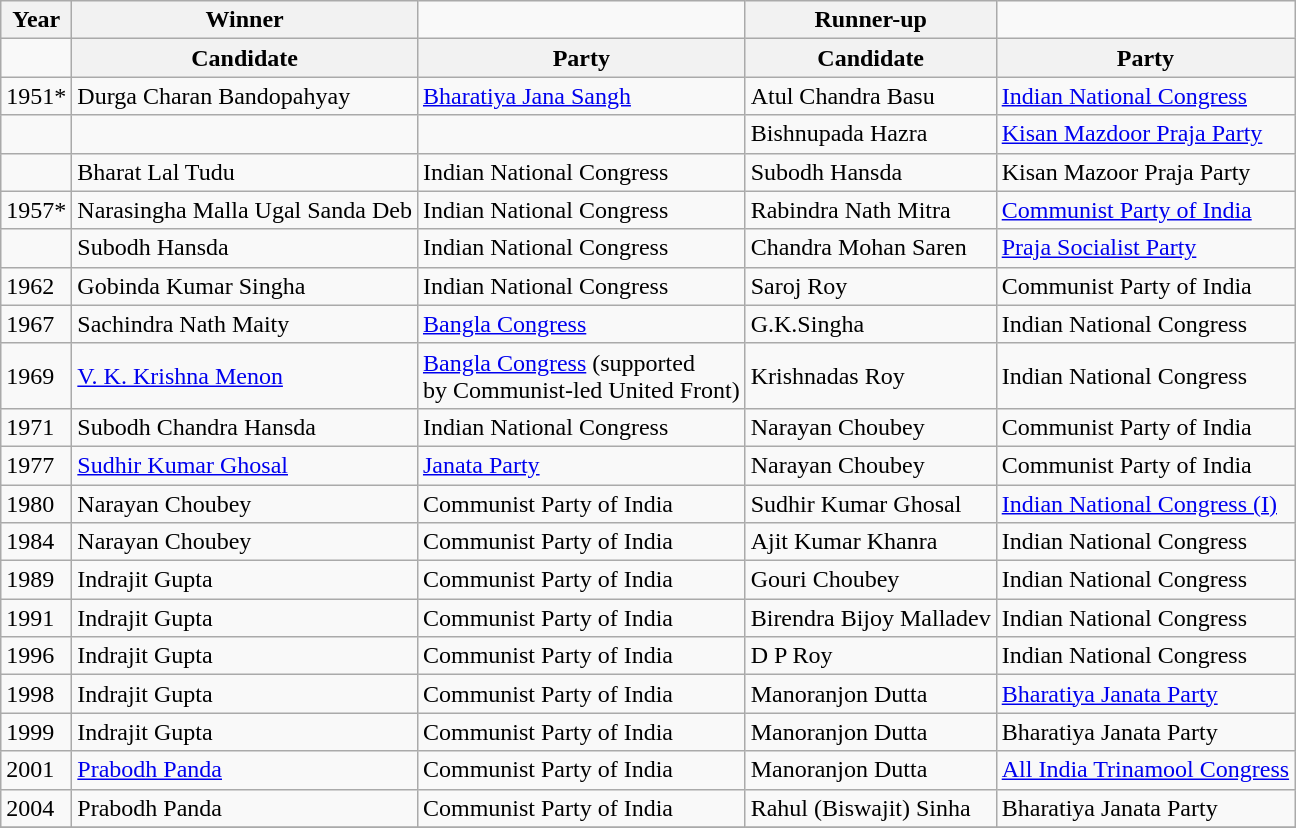<table class="wikitable sortable">
<tr>
<th>Year</th>
<th>Winner</th>
<td></td>
<th>Runner-up</th>
</tr>
<tr>
<td></td>
<th>Candidate</th>
<th>Party</th>
<th>Candidate</th>
<th>Party</th>
</tr>
<tr>
<td>1951*</td>
<td>Durga Charan Bandopahyay</td>
<td><a href='#'>Bharatiya Jana Sangh</a></td>
<td>Atul Chandra Basu</td>
<td><a href='#'>Indian National Congress</a></td>
</tr>
<tr>
<td></td>
<td></td>
<td></td>
<td>Bishnupada Hazra</td>
<td><a href='#'>Kisan Mazdoor Praja Party</a></td>
</tr>
<tr>
<td></td>
<td>Bharat Lal Tudu</td>
<td>Indian National Congress</td>
<td>Subodh Hansda</td>
<td>Kisan Mazoor Praja Party</td>
</tr>
<tr>
<td>1957*</td>
<td>Narasingha Malla Ugal Sanda Deb</td>
<td>Indian National Congress</td>
<td>Rabindra Nath Mitra</td>
<td><a href='#'>Communist Party of India</a></td>
</tr>
<tr>
<td></td>
<td>Subodh Hansda</td>
<td>Indian National Congress</td>
<td>Chandra Mohan Saren</td>
<td><a href='#'>Praja Socialist Party</a></td>
</tr>
<tr>
<td>1962</td>
<td>Gobinda Kumar Singha</td>
<td>Indian National Congress</td>
<td>Saroj Roy</td>
<td>Communist Party of India</td>
</tr>
<tr>
<td>1967</td>
<td>Sachindra Nath Maity</td>
<td><a href='#'>Bangla Congress</a></td>
<td>G.K.Singha</td>
<td>Indian National Congress</td>
</tr>
<tr>
<td>1969</td>
<td><a href='#'>V. K. Krishna Menon</a></td>
<td><a href='#'>Bangla Congress</a> (supported<br>by Communist-led United Front)</td>
<td>Krishnadas Roy</td>
<td>Indian National Congress</td>
</tr>
<tr>
<td>1971</td>
<td>Subodh Chandra Hansda</td>
<td>Indian National Congress</td>
<td>Narayan Choubey</td>
<td>Communist Party of India</td>
</tr>
<tr>
<td>1977</td>
<td><a href='#'>Sudhir Kumar Ghosal</a></td>
<td><a href='#'>Janata Party</a></td>
<td>Narayan Choubey</td>
<td>Communist Party of India</td>
</tr>
<tr>
<td>1980</td>
<td>Narayan Choubey</td>
<td>Communist Party of India</td>
<td>Sudhir Kumar Ghosal</td>
<td><a href='#'>Indian National Congress (I)</a></td>
</tr>
<tr>
<td>1984</td>
<td>Narayan Choubey</td>
<td>Communist Party of India</td>
<td>Ajit Kumar Khanra</td>
<td>Indian National Congress</td>
</tr>
<tr>
<td>1989</td>
<td>Indrajit Gupta</td>
<td>Communist Party of India</td>
<td>Gouri Choubey</td>
<td>Indian National Congress</td>
</tr>
<tr>
<td>1991</td>
<td>Indrajit Gupta</td>
<td>Communist Party of India</td>
<td>Birendra Bijoy Malladev</td>
<td>Indian National Congress</td>
</tr>
<tr>
<td>1996</td>
<td>Indrajit Gupta</td>
<td>Communist Party of India</td>
<td>D P Roy</td>
<td>Indian National Congress</td>
</tr>
<tr>
<td>1998</td>
<td>Indrajit Gupta</td>
<td>Communist Party of India</td>
<td>Manoranjon Dutta</td>
<td><a href='#'>Bharatiya Janata Party</a></td>
</tr>
<tr>
<td>1999</td>
<td>Indrajit Gupta</td>
<td>Communist Party of India</td>
<td>Manoranjon Dutta</td>
<td>Bharatiya Janata Party</td>
</tr>
<tr>
<td>2001</td>
<td><a href='#'>Prabodh Panda</a></td>
<td>Communist Party of India</td>
<td>Manoranjon Dutta</td>
<td><a href='#'>All India Trinamool Congress</a></td>
</tr>
<tr>
<td>2004</td>
<td>Prabodh Panda</td>
<td>Communist Party of India</td>
<td>Rahul (Biswajit) Sinha</td>
<td>Bharatiya Janata Party</td>
</tr>
<tr>
</tr>
</table>
